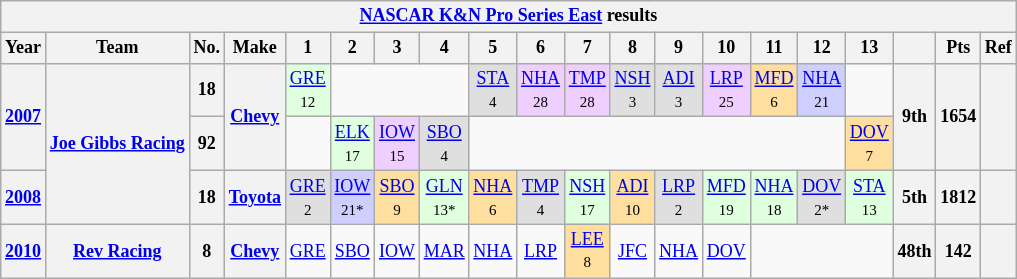<table class="wikitable" style="text-align:center; font-size:75%">
<tr>
<th colspan=36><a href='#'>NASCAR K&N Pro Series East</a> results</th>
</tr>
<tr>
<th>Year</th>
<th>Team</th>
<th>No.</th>
<th>Make</th>
<th>1</th>
<th>2</th>
<th>3</th>
<th>4</th>
<th>5</th>
<th>6</th>
<th>7</th>
<th>8</th>
<th>9</th>
<th>10</th>
<th>11</th>
<th>12</th>
<th>13</th>
<th></th>
<th>Pts</th>
<th>Ref</th>
</tr>
<tr>
<th rowspan=2><a href='#'>2007</a></th>
<th rowspan=3><a href='#'>Joe Gibbs Racing</a></th>
<th>18</th>
<th rowspan=2><a href='#'>Chevy</a></th>
<td style="background:#DFFFDF;"><a href='#'>GRE</a><br><small>12</small></td>
<td colspan=3></td>
<td style="background:#DFDFDF;"><a href='#'>STA</a><br><small>4</small></td>
<td style="background:#EFCFFF;"><a href='#'>NHA</a><br><small>28</small></td>
<td style="background:#EFCFFF;"><a href='#'>TMP</a><br><small>28</small></td>
<td style="background:#DFDFDF;"><a href='#'>NSH</a><br><small>3</small></td>
<td style="background:#DFDFDF;"><a href='#'>ADI</a><br><small>3</small></td>
<td style="background:#EFCFFF;"><a href='#'>LRP</a><br><small>25</small></td>
<td style="background:#FFDF9F;"><a href='#'>MFD</a><br><small>6</small></td>
<td style="background:#CFCFFF;"><a href='#'>NHA</a><br><small>21</small></td>
<td></td>
<th rowspan=2>9th</th>
<th rowspan=2>1654</th>
<th rowspan=2></th>
</tr>
<tr>
<th>92</th>
<td></td>
<td style="background:#DFFFDF;"><a href='#'>ELK</a><br><small>17</small></td>
<td style="background:#EFCFFF;"><a href='#'>IOW</a><br><small>15</small></td>
<td style="background:#DFDFDF;"><a href='#'>SBO</a><br><small>4</small></td>
<td colspan=8></td>
<td style="background:#FFDF9F;"><a href='#'>DOV</a><br><small>7</small></td>
</tr>
<tr>
<th><a href='#'>2008</a></th>
<th>18</th>
<th><a href='#'>Toyota</a></th>
<td style="background:#DFDFDF;"><a href='#'>GRE</a><br><small>2</small></td>
<td style="background:#CFCFFF;"><a href='#'>IOW</a><br><small>21*</small></td>
<td style="background:#FFDF9F;"><a href='#'>SBO</a><br><small>9</small></td>
<td style="background:#DFFFDF;"><a href='#'>GLN</a><br><small>13*</small></td>
<td style="background:#FFDF9F;"><a href='#'>NHA</a><br><small>6</small></td>
<td style="background:#DFDFDF;"><a href='#'>TMP</a><br><small>4</small></td>
<td style="background:#DFFFDF;"><a href='#'>NSH</a><br><small>17</small></td>
<td style="background:#FFDF9F;"><a href='#'>ADI</a><br><small>10</small></td>
<td style="background:#DFDFDF;"><a href='#'>LRP</a><br><small>2</small></td>
<td style="background:#DFFFDF;"><a href='#'>MFD</a><br><small>19</small></td>
<td style="background:#DFFFDF;"><a href='#'>NHA</a><br><small>18</small></td>
<td style="background:#DFDFDF;"><a href='#'>DOV</a><br><small>2*</small></td>
<td style="background:#DFFFDF;"><a href='#'>STA</a><br><small>13</small></td>
<th>5th</th>
<th>1812</th>
<th></th>
</tr>
<tr>
<th><a href='#'>2010</a></th>
<th><a href='#'>Rev Racing</a></th>
<th>8</th>
<th><a href='#'>Chevy</a></th>
<td><a href='#'>GRE</a></td>
<td><a href='#'>SBO</a></td>
<td><a href='#'>IOW</a></td>
<td><a href='#'>MAR</a></td>
<td><a href='#'>NHA</a></td>
<td><a href='#'>LRP</a></td>
<td style="background:#FFDF9F;"><a href='#'>LEE</a><br><small>8</small></td>
<td><a href='#'>JFC</a></td>
<td><a href='#'>NHA</a></td>
<td><a href='#'>DOV</a></td>
<td colspan=3></td>
<th>48th</th>
<th>142</th>
<th></th>
</tr>
</table>
